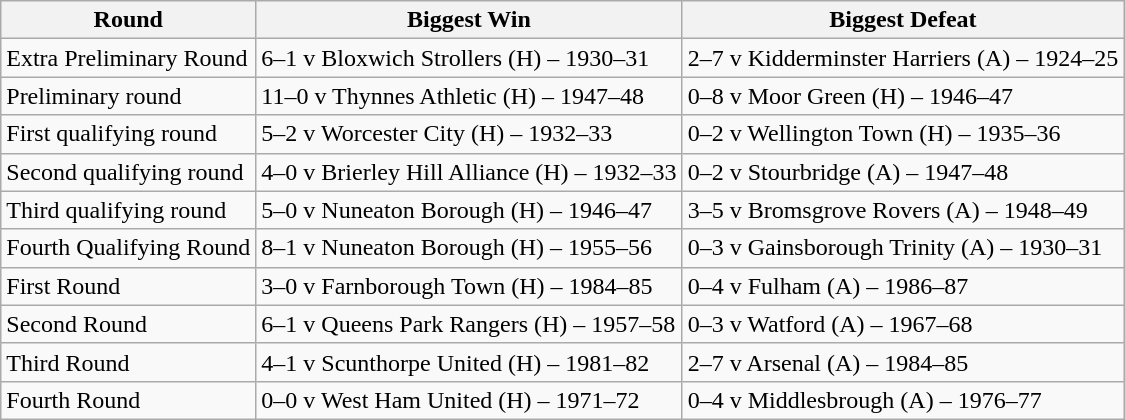<table class="wikitable" style="text-align: left">
<tr>
<th>Round</th>
<th>Biggest Win</th>
<th>Biggest Defeat</th>
</tr>
<tr>
<td>Extra Preliminary Round</td>
<td>6–1 v Bloxwich Strollers (H) – 1930–31</td>
<td>2–7 v Kidderminster Harriers (A) – 1924–25</td>
</tr>
<tr>
<td>Preliminary round</td>
<td>11–0 v Thynnes Athletic (H) – 1947–48</td>
<td>0–8 v Moor Green (H) – 1946–47</td>
</tr>
<tr>
<td>First qualifying round</td>
<td>5–2 v Worcester City (H) – 1932–33</td>
<td>0–2 v Wellington Town (H) – 1935–36</td>
</tr>
<tr>
<td>Second qualifying round</td>
<td>4–0 v Brierley Hill Alliance (H) – 1932–33</td>
<td>0–2 v Stourbridge (A) – 1947–48</td>
</tr>
<tr>
<td>Third qualifying round</td>
<td>5–0 v Nuneaton Borough (H) – 1946–47</td>
<td>3–5 v Bromsgrove Rovers (A) – 1948–49</td>
</tr>
<tr>
<td>Fourth Qualifying Round</td>
<td>8–1 v Nuneaton Borough (H) – 1955–56</td>
<td>0–3 v Gainsborough Trinity (A) – 1930–31</td>
</tr>
<tr>
<td>First Round</td>
<td>3–0 v Farnborough Town (H) – 1984–85</td>
<td>0–4 v Fulham (A) – 1986–87</td>
</tr>
<tr>
<td>Second Round</td>
<td>6–1 v Queens Park Rangers (H) – 1957–58</td>
<td>0–3 v Watford (A) – 1967–68</td>
</tr>
<tr>
<td>Third Round</td>
<td>4–1 v Scunthorpe United (H) – 1981–82</td>
<td>2–7 v Arsenal (A) – 1984–85</td>
</tr>
<tr>
<td>Fourth Round</td>
<td>0–0 v West Ham United (H) – 1971–72</td>
<td>0–4 v Middlesbrough (A) – 1976–77</td>
</tr>
</table>
